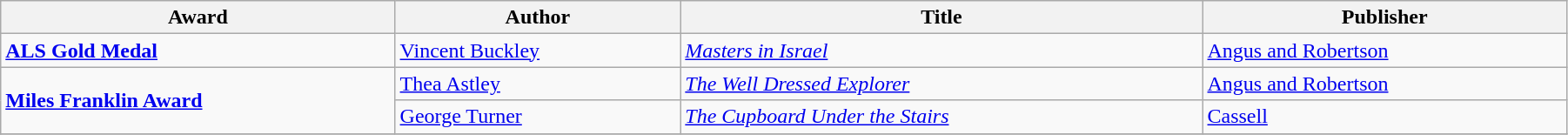<table class="wikitable" width=95%>
<tr>
<th>Award</th>
<th>Author</th>
<th>Title</th>
<th>Publisher</th>
</tr>
<tr>
<td><strong><a href='#'>ALS Gold Medal</a></strong></td>
<td><a href='#'>Vincent Buckley</a></td>
<td><em><a href='#'>Masters in Israel</a></em></td>
<td><a href='#'>Angus and Robertson</a></td>
</tr>
<tr>
<td rowspan=2><strong><a href='#'>Miles Franklin Award</a></strong></td>
<td><a href='#'>Thea Astley</a></td>
<td><em><a href='#'>The Well Dressed Explorer</a></em></td>
<td><a href='#'>Angus and Robertson</a></td>
</tr>
<tr>
<td><a href='#'>George Turner</a></td>
<td><em><a href='#'>The Cupboard Under the Stairs</a></em></td>
<td><a href='#'>Cassell</a></td>
</tr>
<tr>
</tr>
</table>
